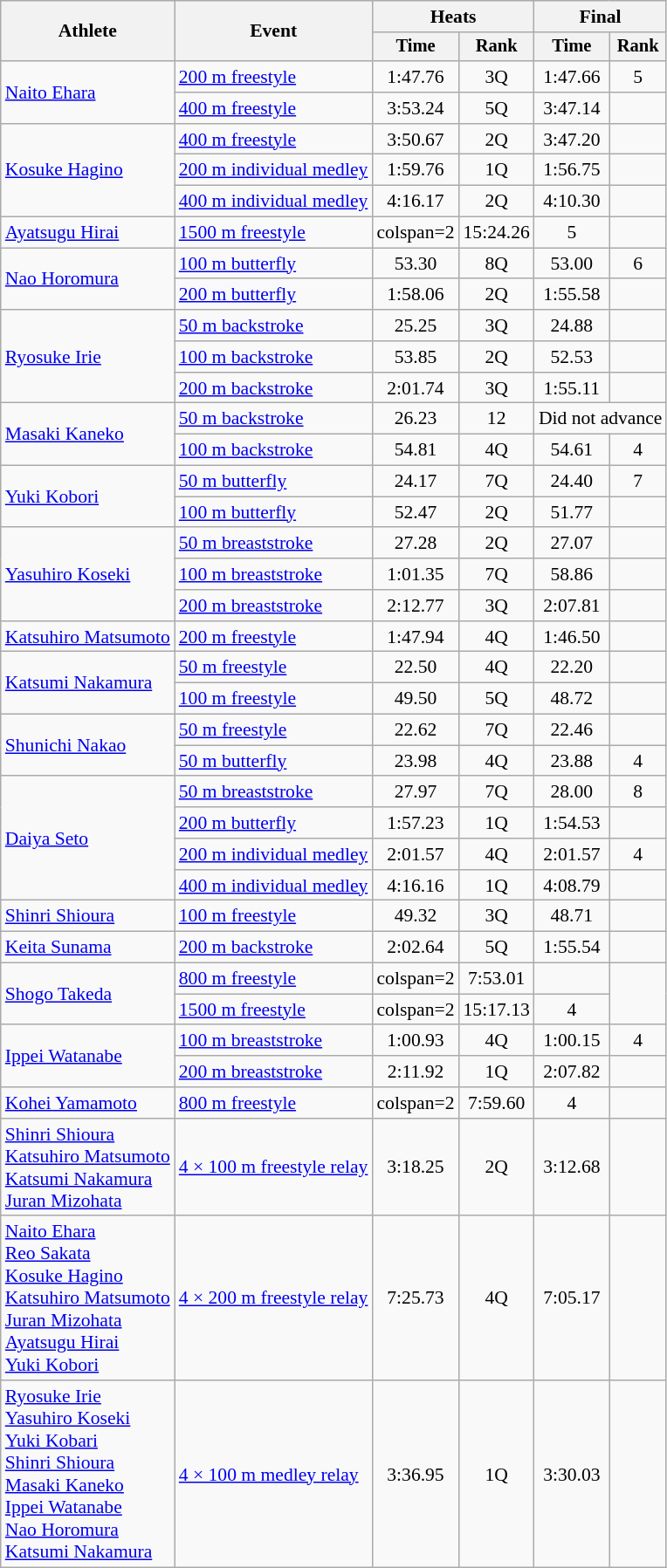<table class=wikitable style="font-size:90%">
<tr>
<th rowspan="2">Athlete</th>
<th rowspan="2">Event</th>
<th colspan="2">Heats</th>
<th colspan="2">Final</th>
</tr>
<tr style="font-size:95%">
<th>Time</th>
<th>Rank</th>
<th>Time</th>
<th>Rank</th>
</tr>
<tr style="text-align:center">
<td style="text-align:left" rowspan=2><a href='#'>Naito Ehara</a></td>
<td style="text-align:left"><a href='#'>200 m freestyle</a></td>
<td>1:47.76</td>
<td>3Q</td>
<td>1:47.66</td>
<td>5</td>
</tr>
<tr style="text-align:center">
<td style="text-align:left"><a href='#'>400 m freestyle</a></td>
<td>3:53.24</td>
<td>5Q</td>
<td>3:47.14</td>
<td></td>
</tr>
<tr style="text-align:center">
<td style="text-align:left" rowspan=3><a href='#'>Kosuke Hagino</a></td>
<td style="text-align:left"><a href='#'>400 m freestyle</a></td>
<td>3:50.67</td>
<td>2Q</td>
<td>3:47.20</td>
<td></td>
</tr>
<tr style="text-align:center">
<td style="text-align:left"><a href='#'>200 m individual medley</a></td>
<td>1:59.76</td>
<td>1Q</td>
<td>1:56.75</td>
<td></td>
</tr>
<tr style="text-align:center">
<td style="text-align:left"><a href='#'>400 m individual medley</a></td>
<td>4:16.17</td>
<td>2Q</td>
<td>4:10.30</td>
<td></td>
</tr>
<tr style="text-align:center">
<td style="text-align:left"><a href='#'>Ayatsugu Hirai</a></td>
<td style="text-align:left"><a href='#'>1500 m freestyle</a></td>
<td>colspan=2 </td>
<td>15:24.26</td>
<td>5</td>
</tr>
<tr style="text-align:center">
<td style="text-align:left" rowspan=2><a href='#'>Nao Horomura</a></td>
<td style="text-align:left"><a href='#'>100 m butterfly</a></td>
<td>53.30</td>
<td>8Q</td>
<td>53.00</td>
<td>6</td>
</tr>
<tr style="text-align:center">
<td style="text-align:left"><a href='#'>200 m butterfly</a></td>
<td>1:58.06</td>
<td>2Q</td>
<td>1:55.58</td>
<td></td>
</tr>
<tr style="text-align:center">
<td style="text-align:left" rowspan=3><a href='#'>Ryosuke Irie</a></td>
<td style="text-align:left"><a href='#'>50 m backstroke</a></td>
<td>25.25</td>
<td>3Q</td>
<td>24.88</td>
<td></td>
</tr>
<tr style="text-align:center">
<td style="text-align:left"><a href='#'>100 m backstroke</a></td>
<td>53.85</td>
<td>2Q</td>
<td>52.53</td>
<td></td>
</tr>
<tr style="text-align:center">
<td style="text-align:left"><a href='#'>200 m backstroke</a></td>
<td>2:01.74</td>
<td>3Q</td>
<td>1:55.11</td>
<td></td>
</tr>
<tr style="text-align:center">
<td style="text-align:left" rowspan=2><a href='#'>Masaki Kaneko</a></td>
<td style="text-align:left"><a href='#'>50 m backstroke</a></td>
<td>26.23</td>
<td>12</td>
<td colspan=2>Did not advance</td>
</tr>
<tr style="text-align:center">
<td style="text-align:left"><a href='#'>100 m backstroke</a></td>
<td>54.81</td>
<td>4Q</td>
<td>54.61</td>
<td>4</td>
</tr>
<tr style="text-align:center">
<td style="text-align:left" rowspan=2><a href='#'>Yuki Kobori</a></td>
<td style="text-align:left"><a href='#'>50 m butterfly</a></td>
<td>24.17</td>
<td>7Q</td>
<td>24.40</td>
<td>7</td>
</tr>
<tr style="text-align:center">
<td style="text-align:left"><a href='#'>100 m butterfly</a></td>
<td>52.47</td>
<td>2Q</td>
<td>51.77</td>
<td></td>
</tr>
<tr style="text-align:center">
<td style="text-align:left" rowspan=3><a href='#'>Yasuhiro Koseki</a></td>
<td style="text-align:left"><a href='#'>50 m breaststroke</a></td>
<td>27.28</td>
<td>2Q</td>
<td>27.07</td>
<td></td>
</tr>
<tr style="text-align:center">
<td style="text-align:left"><a href='#'>100 m breaststroke</a></td>
<td>1:01.35</td>
<td>7Q</td>
<td>58.86</td>
<td></td>
</tr>
<tr style="text-align:center">
<td style="text-align:left"><a href='#'>200 m breaststroke</a></td>
<td>2:12.77</td>
<td>3Q</td>
<td>2:07.81</td>
<td></td>
</tr>
<tr style="text-align:center">
<td style="text-align:left"><a href='#'>Katsuhiro Matsumoto</a></td>
<td style="text-align:left"><a href='#'>200 m freestyle</a></td>
<td>1:47.94</td>
<td>4Q</td>
<td>1:46.50</td>
<td></td>
</tr>
<tr style="text-align:center">
<td style="text-align:left" rowspan=2><a href='#'>Katsumi Nakamura</a></td>
<td style="text-align:left"><a href='#'>50 m freestyle</a></td>
<td>22.50</td>
<td>4Q</td>
<td>22.20</td>
<td></td>
</tr>
<tr style="text-align:center">
<td style="text-align:left"><a href='#'>100 m freestyle</a></td>
<td>49.50</td>
<td>5Q</td>
<td>48.72</td>
<td></td>
</tr>
<tr style="text-align:center">
<td style="text-align:left" rowspan=2><a href='#'>Shunichi Nakao</a></td>
<td style="text-align:left"><a href='#'>50 m freestyle</a></td>
<td>22.62</td>
<td>7Q</td>
<td>22.46</td>
<td></td>
</tr>
<tr style="text-align:center">
<td style="text-align:left"><a href='#'>50 m butterfly</a></td>
<td>23.98</td>
<td>4Q</td>
<td>23.88</td>
<td>4</td>
</tr>
<tr style="text-align:center">
<td style="text-align:left" rowspan=4><a href='#'>Daiya Seto</a></td>
<td style="text-align:left"><a href='#'>50 m breaststroke</a></td>
<td>27.97</td>
<td>7Q</td>
<td>28.00</td>
<td>8</td>
</tr>
<tr style="text-align:center">
<td style="text-align:left"><a href='#'>200 m butterfly</a></td>
<td>1:57.23</td>
<td>1Q</td>
<td>1:54.53</td>
<td></td>
</tr>
<tr style="text-align:center">
<td style="text-align:left"><a href='#'>200 m individual medley</a></td>
<td>2:01.57</td>
<td>4Q</td>
<td>2:01.57</td>
<td>4</td>
</tr>
<tr style="text-align:center">
<td style="text-align:left"><a href='#'>400 m individual medley</a></td>
<td>4:16.16</td>
<td>1Q</td>
<td>4:08.79</td>
<td></td>
</tr>
<tr style="text-align:center">
<td style="text-align:left"><a href='#'>Shinri Shioura</a></td>
<td style="text-align:left"><a href='#'>100 m freestyle</a></td>
<td>49.32</td>
<td>3Q</td>
<td>48.71</td>
<td></td>
</tr>
<tr style="text-align:center">
<td style="text-align:left"><a href='#'>Keita Sunama</a></td>
<td style="text-align:left"><a href='#'>200 m backstroke</a></td>
<td>2:02.64</td>
<td>5Q</td>
<td>1:55.54</td>
<td></td>
</tr>
<tr style="text-align:center">
<td style="text-align:left" rowspan=2><a href='#'>Shogo Takeda</a></td>
<td style="text-align:left"><a href='#'>800 m freestyle</a></td>
<td>colspan=2 </td>
<td>7:53.01</td>
<td></td>
</tr>
<tr style="text-align:center">
<td style="text-align:left"><a href='#'>1500 m freestyle</a></td>
<td>colspan=2 </td>
<td>15:17.13</td>
<td>4</td>
</tr>
<tr style="text-align:center">
<td style="text-align:left" rowspan=2><a href='#'>Ippei Watanabe</a></td>
<td style="text-align:left"><a href='#'>100 m breaststroke</a></td>
<td>1:00.93</td>
<td>4Q</td>
<td>1:00.15</td>
<td>4</td>
</tr>
<tr style="text-align:center">
<td style="text-align:left"><a href='#'>200 m breaststroke</a></td>
<td>2:11.92</td>
<td>1Q</td>
<td>2:07.82</td>
<td></td>
</tr>
<tr style="text-align:center">
<td style="text-align:left"><a href='#'>Kohei Yamamoto</a></td>
<td style="text-align:left"><a href='#'>800 m freestyle</a></td>
<td>colspan=2 </td>
<td>7:59.60</td>
<td>4</td>
</tr>
<tr style="text-align:center">
<td style="text-align:left"><a href='#'>Shinri Shioura</a><br><a href='#'>Katsuhiro Matsumoto</a><br><a href='#'>Katsumi Nakamura</a><br><a href='#'>Juran Mizohata</a></td>
<td style="text-align:left"><a href='#'>4 × 100 m freestyle relay</a></td>
<td>3:18.25</td>
<td>2Q</td>
<td>3:12.68</td>
<td></td>
</tr>
<tr style="text-align:center">
<td style="text-align:left"><a href='#'>Naito Ehara</a><br><a href='#'>Reo Sakata</a><br><a href='#'>Kosuke Hagino</a><br><a href='#'>Katsuhiro Matsumoto</a><br><a href='#'>Juran Mizohata</a><br><a href='#'>Ayatsugu Hirai</a><br><a href='#'>Yuki Kobori</a></td>
<td style="text-align:left"><a href='#'>4 × 200 m freestyle relay</a></td>
<td>7:25.73</td>
<td>4Q</td>
<td>7:05.17</td>
<td></td>
</tr>
<tr style="text-align:center">
<td style="text-align:left"><a href='#'>Ryosuke Irie</a><br><a href='#'>Yasuhiro Koseki</a><br><a href='#'>Yuki Kobari</a><br><a href='#'>Shinri Shioura</a><br><a href='#'>Masaki Kaneko</a><br><a href='#'>Ippei Watanabe</a><br><a href='#'>Nao Horomura</a><br><a href='#'>Katsumi Nakamura</a></td>
<td style="text-align:left"><a href='#'>4 × 100 m medley relay</a></td>
<td>3:36.95</td>
<td>1Q</td>
<td>3:30.03</td>
<td></td>
</tr>
</table>
